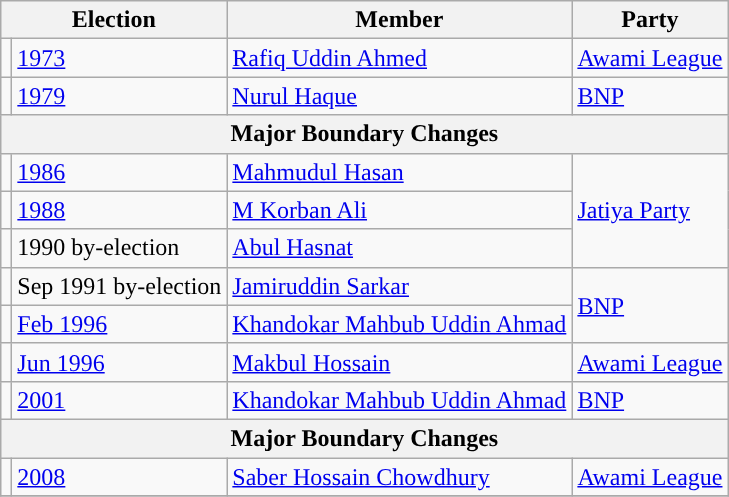<table class="wikitable">
<tr>
<th colspan="2">Election</th>
<th>Member</th>
<th>Party</th>
</tr>
<tr>
<td style="background-color:"></td>
<td><a href='#'>1973</a></td>
<td><a href='#'>Rafiq Uddin Ahmed</a></td>
<td><a href='#'>Awami League</a></td>
</tr>
<tr>
<td style="background-color:"></td>
<td><a href='#'>1979</a></td>
<td><a href='#'>Nurul Haque</a></td>
<td><a href='#'>BNP</a></td>
</tr>
<tr>
<th colspan="4">Major Boundary Changes</th>
</tr>
<tr>
<td style="background-color:"></td>
<td><a href='#'>1986</a></td>
<td><a href='#'>Mahmudul Hasan</a></td>
<td rowspan="3"><a href='#'>Jatiya Party</a></td>
</tr>
<tr>
<td style="background-color:"></td>
<td><a href='#'>1988</a></td>
<td><a href='#'>M Korban Ali</a></td>
</tr>
<tr>
<td style="background-color:"></td>
<td>1990 by-election</td>
<td><a href='#'>Abul Hasnat</a></td>
</tr>
<tr>
<td style="background-color:"></td>
<td>Sep 1991 by-election</td>
<td><a href='#'>Jamiruddin Sarkar</a></td>
<td rowspan="2"><a href='#'>BNP</a></td>
</tr>
<tr>
<td style="background-color:"></td>
<td><a href='#'>Feb 1996</a></td>
<td><a href='#'>Khandokar Mahbub Uddin Ahmad</a></td>
</tr>
<tr>
<td style="background-color:"></td>
<td><a href='#'>Jun 1996</a></td>
<td><a href='#'>Makbul Hossain</a></td>
<td><a href='#'>Awami League</a></td>
</tr>
<tr>
<td style="background-color:"></td>
<td><a href='#'>2001</a></td>
<td><a href='#'>Khandokar Mahbub Uddin Ahmad</a></td>
<td><a href='#'>BNP</a></td>
</tr>
<tr>
<th colspan="4">Major Boundary Changes</th>
</tr>
<tr>
<td style="background-color:"></td>
<td><a href='#'>2008</a></td>
<td><a href='#'>Saber Hossain Chowdhury</a></td>
<td><a href='#'>Awami League</a></td>
</tr>
<tr>
</tr>
</table>
